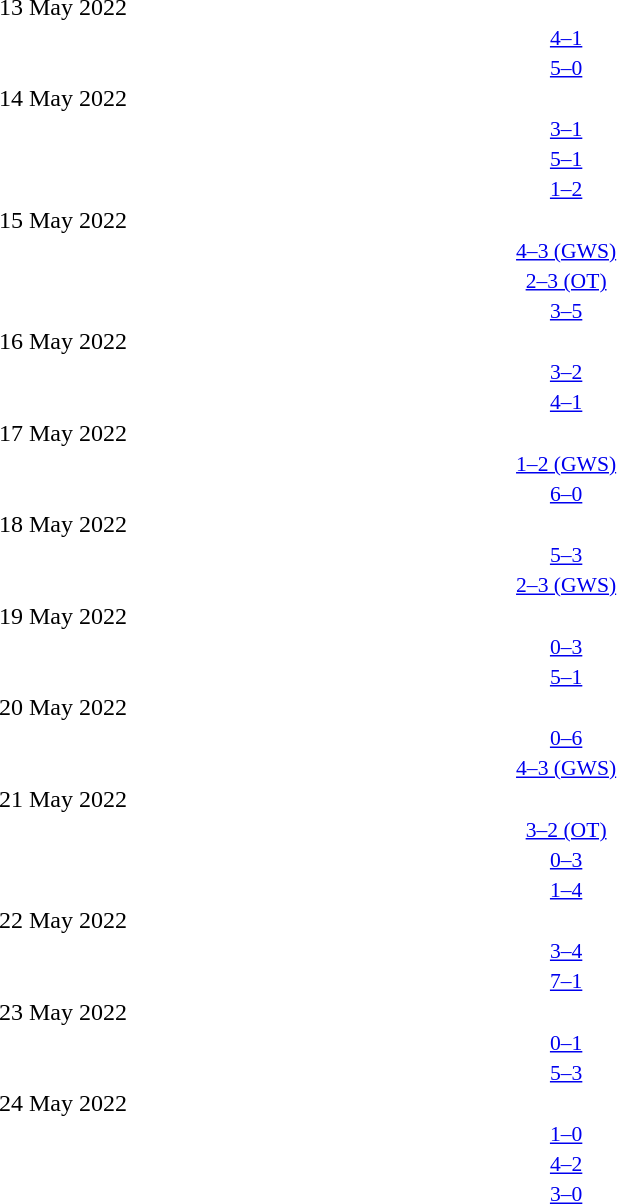<table style="width:100%;" cellspacing="1">
<tr>
<th width=25%></th>
<th width=2%></th>
<th width=6%></th>
<th width=2%></th>
<th width=25%></th>
</tr>
<tr>
<td>13 May 2022</td>
</tr>
<tr style=font-size:90%>
<td align=right></td>
<td></td>
<td align=center><a href='#'>4–1</a></td>
<td></td>
<td></td>
<td></td>
</tr>
<tr style=font-size:90%>
<td align=right></td>
<td></td>
<td align=center><a href='#'>5–0</a></td>
<td></td>
<td></td>
<td></td>
</tr>
<tr>
<td>14 May 2022</td>
</tr>
<tr style=font-size:90%>
<td align=right></td>
<td></td>
<td align=center><a href='#'>3–1</a></td>
<td></td>
<td></td>
<td></td>
</tr>
<tr style=font-size:90%>
<td align=right></td>
<td></td>
<td align=center><a href='#'>5–1</a></td>
<td></td>
<td></td>
<td></td>
</tr>
<tr style=font-size:90%>
<td align=right></td>
<td></td>
<td align=center><a href='#'>1–2</a></td>
<td></td>
<td></td>
<td></td>
</tr>
<tr>
<td>15 May 2022</td>
</tr>
<tr style=font-size:90%>
<td align=right></td>
<td></td>
<td align=center><a href='#'>4–3 (GWS)</a></td>
<td></td>
<td></td>
<td></td>
</tr>
<tr style=font-size:90%>
<td align=right></td>
<td></td>
<td align=center><a href='#'>2–3 (OT)</a></td>
<td></td>
<td></td>
<td></td>
</tr>
<tr style=font-size:90%>
<td align=right></td>
<td></td>
<td align=center><a href='#'>3–5</a></td>
<td></td>
<td></td>
<td></td>
</tr>
<tr>
<td>16 May 2022</td>
</tr>
<tr style=font-size:90%>
<td align=right></td>
<td></td>
<td align=center><a href='#'>3–2</a></td>
<td></td>
<td></td>
<td></td>
</tr>
<tr style=font-size:90%>
<td align=right></td>
<td></td>
<td align=center><a href='#'>4–1</a></td>
<td></td>
<td></td>
<td></td>
</tr>
<tr>
<td>17 May 2022</td>
</tr>
<tr style=font-size:90%>
<td align=right></td>
<td></td>
<td align=center><a href='#'>1–2 (GWS)</a></td>
<td></td>
<td></td>
<td></td>
</tr>
<tr style=font-size:90%>
<td align=right></td>
<td></td>
<td align=center><a href='#'>6–0</a></td>
<td></td>
<td></td>
<td></td>
</tr>
<tr>
<td>18 May 2022</td>
</tr>
<tr style=font-size:90%>
<td align=right></td>
<td></td>
<td align=center><a href='#'>5–3</a></td>
<td></td>
<td></td>
<td></td>
</tr>
<tr style=font-size:90%>
<td align=right></td>
<td></td>
<td align=center><a href='#'>2–3 (GWS)</a></td>
<td></td>
<td></td>
<td></td>
</tr>
<tr>
<td>19 May 2022</td>
</tr>
<tr style=font-size:90%>
<td align=right></td>
<td></td>
<td align=center><a href='#'>0–3</a></td>
<td></td>
<td></td>
<td></td>
</tr>
<tr style=font-size:90%>
<td align=right></td>
<td></td>
<td align=center><a href='#'>5–1</a></td>
<td></td>
<td></td>
<td></td>
</tr>
<tr>
<td>20 May 2022</td>
</tr>
<tr style=font-size:90%>
<td align=right></td>
<td></td>
<td align=center><a href='#'>0–6</a></td>
<td></td>
<td></td>
<td></td>
</tr>
<tr style=font-size:90%>
<td align=right></td>
<td></td>
<td align=center><a href='#'>4–3 (GWS)</a></td>
<td></td>
<td></td>
<td></td>
</tr>
<tr>
<td>21 May 2022</td>
</tr>
<tr style=font-size:90%>
<td align=right></td>
<td></td>
<td align=center><a href='#'>3–2 (OT)</a></td>
<td></td>
<td></td>
<td></td>
</tr>
<tr style=font-size:90%>
<td align=right></td>
<td></td>
<td align=center><a href='#'>0–3</a></td>
<td></td>
<td></td>
<td></td>
</tr>
<tr style=font-size:90%>
<td align=right></td>
<td></td>
<td align=center><a href='#'>1–4</a></td>
<td></td>
<td></td>
<td></td>
</tr>
<tr>
<td>22 May 2022</td>
</tr>
<tr style=font-size:90%>
<td align=right></td>
<td></td>
<td align=center><a href='#'>3–4</a></td>
<td></td>
<td></td>
<td></td>
</tr>
<tr style=font-size:90%>
<td align=right></td>
<td></td>
<td align=center><a href='#'>7–1</a></td>
<td></td>
<td></td>
<td></td>
</tr>
<tr>
<td>23 May 2022</td>
</tr>
<tr style=font-size:90%>
<td align=right></td>
<td></td>
<td align=center><a href='#'>0–1</a></td>
<td></td>
<td></td>
<td></td>
</tr>
<tr style=font-size:90%>
<td align=right></td>
<td></td>
<td align=center><a href='#'>5–3</a></td>
<td></td>
<td></td>
<td></td>
</tr>
<tr>
<td>24 May 2022</td>
</tr>
<tr style=font-size:90%>
<td align=right></td>
<td></td>
<td align=center><a href='#'>1–0</a></td>
<td></td>
<td></td>
<td></td>
</tr>
<tr style=font-size:90%>
<td align=right></td>
<td></td>
<td align=center><a href='#'>4–2</a></td>
<td></td>
<td></td>
<td></td>
</tr>
<tr style=font-size:90%>
<td align=right></td>
<td></td>
<td align=center><a href='#'>3–0</a></td>
<td></td>
<td></td>
<td></td>
</tr>
</table>
